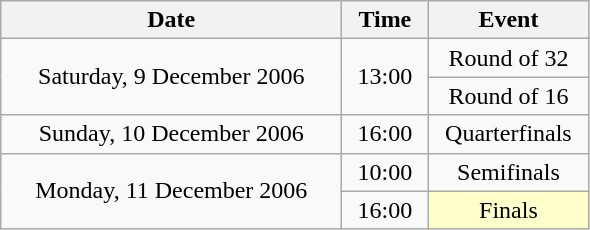<table class = "wikitable" style="text-align:center;">
<tr>
<th width=220>Date</th>
<th width=50>Time</th>
<th width=100>Event</th>
</tr>
<tr>
<td rowspan=2>Saturday, 9 December 2006</td>
<td rowspan=2>13:00</td>
<td>Round of 32</td>
</tr>
<tr>
<td>Round of 16</td>
</tr>
<tr>
<td>Sunday, 10 December 2006</td>
<td>16:00</td>
<td>Quarterfinals</td>
</tr>
<tr>
<td rowspan=2>Monday, 11 December 2006</td>
<td>10:00</td>
<td>Semifinals</td>
</tr>
<tr>
<td>16:00</td>
<td bgcolor=ffffcc>Finals</td>
</tr>
</table>
